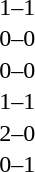<table cellspacing=1 width=70%>
<tr>
<th width=25%></th>
<th width=30%></th>
<th width=15%></th>
<th width=30%></th>
</tr>
<tr>
<td></td>
<td align=right></td>
<td align=center>1–1</td>
<td></td>
</tr>
<tr>
<td></td>
<td align=right></td>
<td align=center>0–0</td>
<td></td>
</tr>
<tr>
<td></td>
<td align=right></td>
<td align=center>0–0</td>
<td></td>
</tr>
<tr>
<td></td>
<td align=right></td>
<td align=center>1–1</td>
<td></td>
</tr>
<tr>
<td></td>
<td align=right></td>
<td align=center>2–0</td>
<td></td>
</tr>
<tr>
<td></td>
<td align=right></td>
<td align=center>0–1</td>
<td></td>
</tr>
</table>
